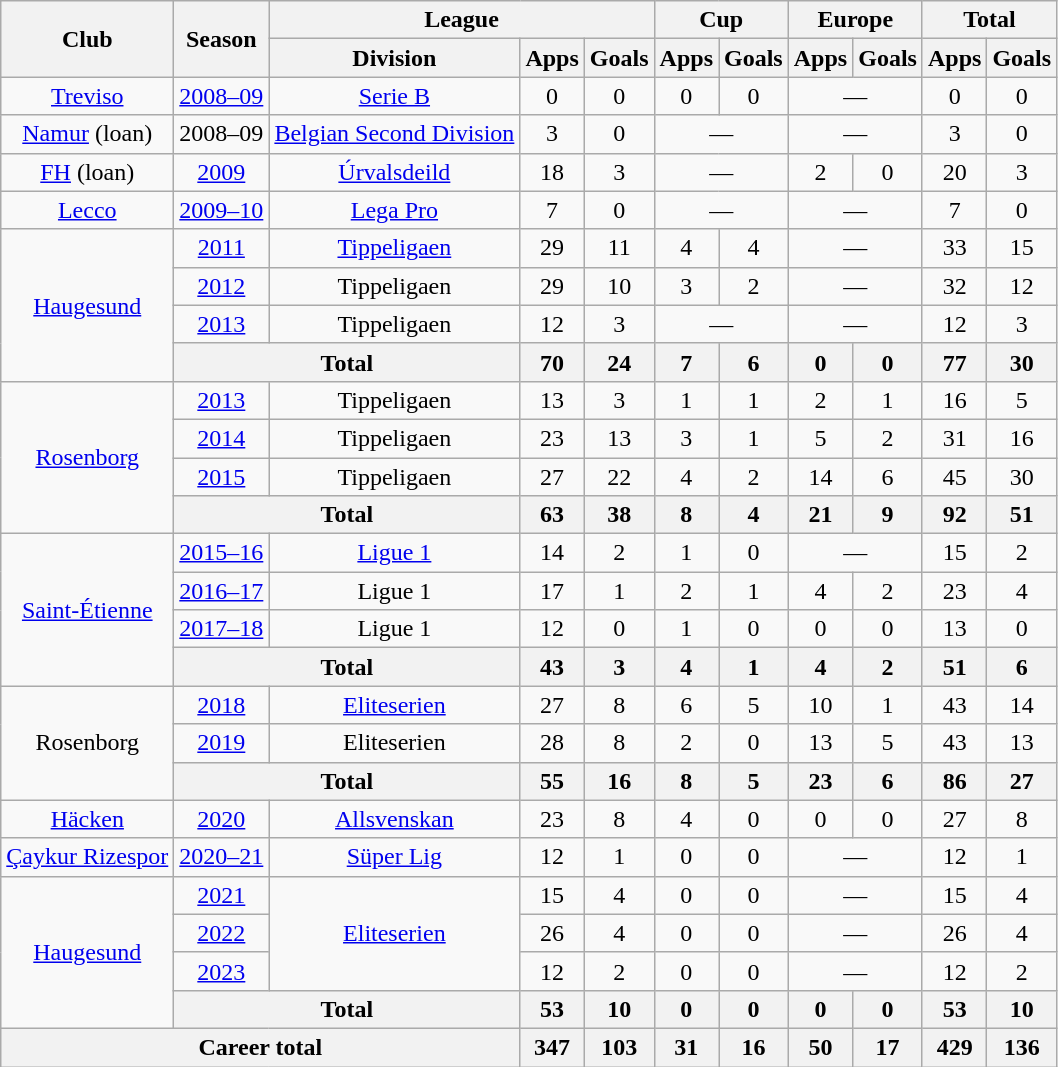<table class="wikitable" style="text-align:center">
<tr>
<th rowspan="2">Club</th>
<th rowspan="2">Season</th>
<th colspan="3">League</th>
<th colspan="2">Cup</th>
<th colspan="2">Europe</th>
<th colspan="2">Total</th>
</tr>
<tr>
<th>Division</th>
<th>Apps</th>
<th>Goals</th>
<th>Apps</th>
<th>Goals</th>
<th>Apps</th>
<th>Goals</th>
<th>Apps</th>
<th>Goals</th>
</tr>
<tr>
<td><a href='#'>Treviso</a></td>
<td><a href='#'>2008–09</a></td>
<td><a href='#'>Serie B</a></td>
<td>0</td>
<td>0</td>
<td>0</td>
<td>0</td>
<td colspan="2">—</td>
<td>0</td>
<td>0</td>
</tr>
<tr>
<td><a href='#'>Namur</a> (loan)</td>
<td>2008–09</td>
<td><a href='#'>Belgian Second Division</a></td>
<td>3</td>
<td>0</td>
<td colspan="2">—</td>
<td colspan="2">—</td>
<td>3</td>
<td>0</td>
</tr>
<tr>
<td><a href='#'>FH</a> (loan)</td>
<td><a href='#'>2009</a></td>
<td><a href='#'>Úrvalsdeild</a></td>
<td>18</td>
<td>3</td>
<td colspan="2">—</td>
<td>2</td>
<td>0</td>
<td>20</td>
<td>3</td>
</tr>
<tr>
<td><a href='#'>Lecco</a></td>
<td><a href='#'>2009–10</a></td>
<td><a href='#'>Lega Pro</a></td>
<td>7</td>
<td>0</td>
<td colspan="2">—</td>
<td colspan="2">—</td>
<td>7</td>
<td>0</td>
</tr>
<tr>
<td rowspan="4"><a href='#'>Haugesund</a></td>
<td><a href='#'>2011</a></td>
<td><a href='#'>Tippeligaen</a></td>
<td>29</td>
<td>11</td>
<td>4</td>
<td>4</td>
<td colspan="2">—</td>
<td>33</td>
<td>15</td>
</tr>
<tr>
<td><a href='#'>2012</a></td>
<td>Tippeligaen</td>
<td>29</td>
<td>10</td>
<td>3</td>
<td>2</td>
<td colspan="2">—</td>
<td>32</td>
<td>12</td>
</tr>
<tr>
<td><a href='#'>2013</a></td>
<td>Tippeligaen</td>
<td>12</td>
<td>3</td>
<td colspan="2">—</td>
<td colspan="2">—</td>
<td>12</td>
<td>3</td>
</tr>
<tr>
<th colspan="2">Total</th>
<th>70</th>
<th>24</th>
<th>7</th>
<th>6</th>
<th>0</th>
<th>0</th>
<th>77</th>
<th>30</th>
</tr>
<tr>
<td rowspan="4"><a href='#'>Rosenborg</a></td>
<td><a href='#'>2013</a></td>
<td>Tippeligaen</td>
<td>13</td>
<td>3</td>
<td>1</td>
<td>1</td>
<td>2</td>
<td>1</td>
<td>16</td>
<td>5</td>
</tr>
<tr>
<td><a href='#'>2014</a></td>
<td>Tippeligaen</td>
<td>23</td>
<td>13</td>
<td>3</td>
<td>1</td>
<td>5</td>
<td>2</td>
<td>31</td>
<td>16</td>
</tr>
<tr>
<td><a href='#'>2015</a></td>
<td>Tippeligaen</td>
<td>27</td>
<td>22</td>
<td>4</td>
<td>2</td>
<td>14</td>
<td>6</td>
<td>45</td>
<td>30</td>
</tr>
<tr>
<th colspan="2">Total</th>
<th>63</th>
<th>38</th>
<th>8</th>
<th>4</th>
<th>21</th>
<th>9</th>
<th>92</th>
<th>51</th>
</tr>
<tr>
<td rowspan="4"><a href='#'>Saint-Étienne</a></td>
<td><a href='#'>2015–16</a></td>
<td><a href='#'>Ligue 1</a></td>
<td>14</td>
<td>2</td>
<td>1</td>
<td>0</td>
<td colspan="2">—</td>
<td>15</td>
<td>2</td>
</tr>
<tr>
<td><a href='#'>2016–17</a></td>
<td>Ligue 1</td>
<td>17</td>
<td>1</td>
<td>2</td>
<td>1</td>
<td>4</td>
<td>2</td>
<td>23</td>
<td>4</td>
</tr>
<tr>
<td><a href='#'>2017–18</a></td>
<td>Ligue 1</td>
<td>12</td>
<td>0</td>
<td>1</td>
<td>0</td>
<td>0</td>
<td>0</td>
<td>13</td>
<td>0</td>
</tr>
<tr>
<th colspan="2">Total</th>
<th>43</th>
<th>3</th>
<th>4</th>
<th>1</th>
<th>4</th>
<th>2</th>
<th>51</th>
<th>6</th>
</tr>
<tr>
<td rowspan="3">Rosenborg</td>
<td><a href='#'>2018</a></td>
<td><a href='#'>Eliteserien</a></td>
<td>27</td>
<td>8</td>
<td>6</td>
<td>5</td>
<td>10</td>
<td>1</td>
<td>43</td>
<td>14</td>
</tr>
<tr>
<td><a href='#'>2019</a></td>
<td>Eliteserien</td>
<td>28</td>
<td>8</td>
<td>2</td>
<td>0</td>
<td>13</td>
<td>5</td>
<td>43</td>
<td>13</td>
</tr>
<tr>
<th colspan="2">Total</th>
<th>55</th>
<th>16</th>
<th>8</th>
<th>5</th>
<th>23</th>
<th>6</th>
<th>86</th>
<th>27</th>
</tr>
<tr>
<td><a href='#'>Häcken</a></td>
<td><a href='#'>2020</a></td>
<td><a href='#'>Allsvenskan</a></td>
<td>23</td>
<td>8</td>
<td>4</td>
<td>0</td>
<td>0</td>
<td>0</td>
<td>27</td>
<td>8</td>
</tr>
<tr>
<td><a href='#'>Çaykur Rizespor</a></td>
<td><a href='#'>2020–21</a></td>
<td><a href='#'>Süper Lig</a></td>
<td>12</td>
<td>1</td>
<td>0</td>
<td>0</td>
<td colspan="2">—</td>
<td>12</td>
<td>1</td>
</tr>
<tr>
<td rowspan="4"><a href='#'>Haugesund</a></td>
<td><a href='#'>2021</a></td>
<td rowspan="3"><a href='#'>Eliteserien</a></td>
<td>15</td>
<td>4</td>
<td>0</td>
<td>0</td>
<td colspan="2">—</td>
<td>15</td>
<td>4</td>
</tr>
<tr>
<td><a href='#'>2022</a></td>
<td>26</td>
<td>4</td>
<td>0</td>
<td>0</td>
<td colspan="2">—</td>
<td>26</td>
<td>4</td>
</tr>
<tr>
<td><a href='#'>2023</a></td>
<td>12</td>
<td>2</td>
<td>0</td>
<td>0</td>
<td colspan="2">—</td>
<td>12</td>
<td>2</td>
</tr>
<tr>
<th colspan="2">Total</th>
<th>53</th>
<th>10</th>
<th>0</th>
<th>0</th>
<th>0</th>
<th>0</th>
<th>53</th>
<th>10</th>
</tr>
<tr>
<th colspan="3">Career total</th>
<th>347</th>
<th>103</th>
<th>31</th>
<th>16</th>
<th>50</th>
<th>17</th>
<th>429</th>
<th>136</th>
</tr>
</table>
